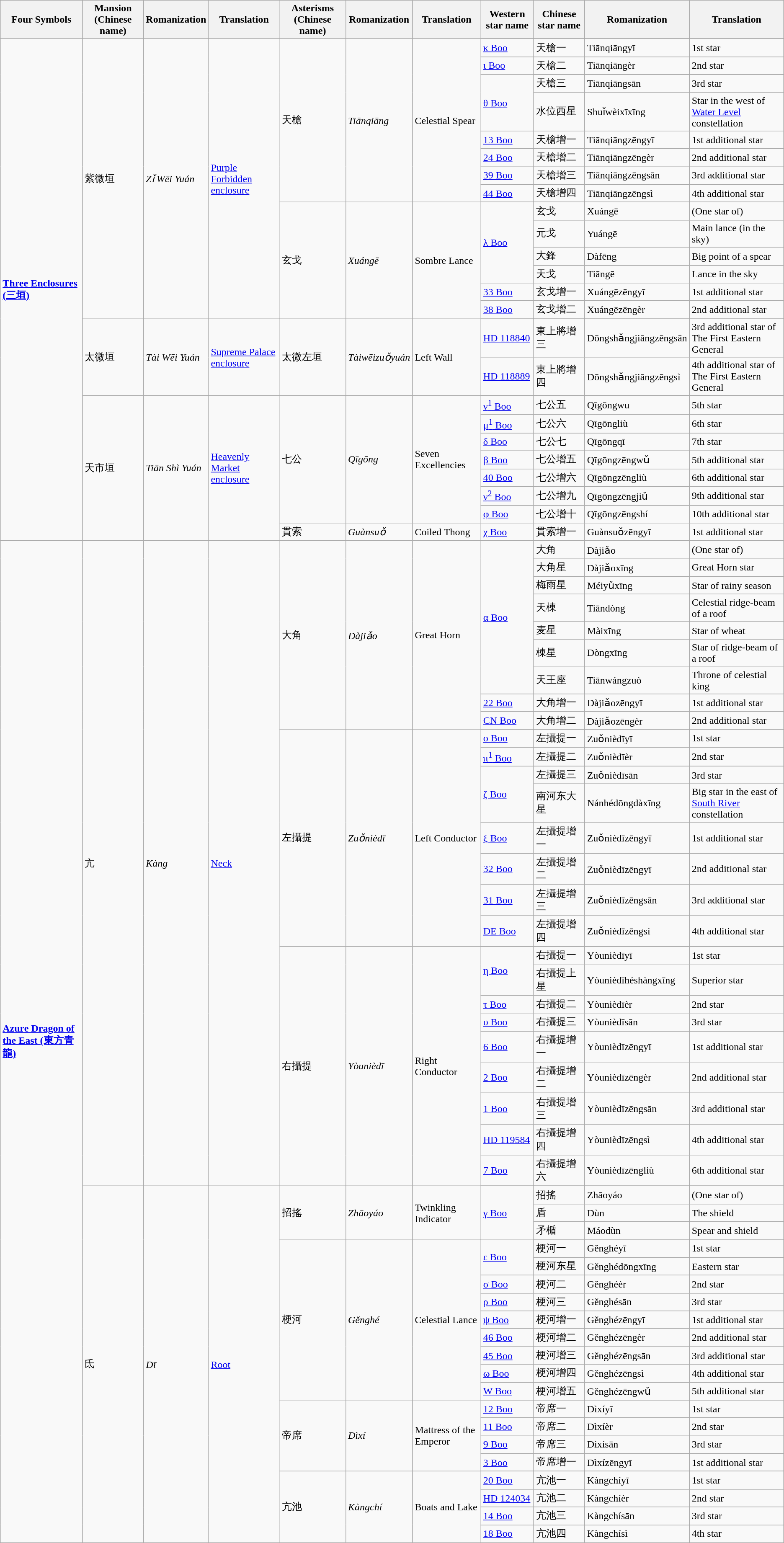<table class="wikitable">
<tr>
<th><strong>Four Symbols</strong></th>
<th><strong>Mansion (Chinese name)</strong></th>
<th><strong>Romanization</strong></th>
<th><strong>Translation</strong></th>
<th><strong>Asterisms (Chinese name)</strong></th>
<th><strong>Romanization</strong></th>
<th><strong>Translation</strong></th>
<th><strong>Western star name</strong></th>
<th><strong>Chinese star name</strong></th>
<th><strong>Romanization</strong></th>
<th><strong>Translation</strong></th>
</tr>
<tr>
<td rowspan="30"><strong><a href='#'>Three Enclosures (三垣)</a></strong></td>
<td rowspan="18">紫微垣</td>
<td rowspan="18"><em>Zǐ Wēi Yuán</em></td>
<td rowspan="18"><a href='#'>Purple Forbidden enclosure</a></td>
<td rowspan="10">天槍</td>
<td rowspan="10"><em>Tiānqiāng</em></td>
<td rowspan="10">Celestial Spear</td>
</tr>
<tr>
<td><a href='#'>κ Boo</a></td>
<td>天槍一</td>
<td>Tiānqiāngyī</td>
<td>1st star</td>
</tr>
<tr>
<td><a href='#'>ι Boo</a></td>
<td>天槍二</td>
<td>Tiānqiāngèr</td>
<td>2nd star</td>
</tr>
<tr>
<td rowspan="3"><a href='#'>θ Boo</a></td>
</tr>
<tr>
<td>天槍三</td>
<td>Tiānqiāngsān</td>
<td>3rd star</td>
</tr>
<tr>
<td>水位西星</td>
<td>Shuǐwèixīxīng</td>
<td>Star in the west of <a href='#'>Water Level</a> constellation</td>
</tr>
<tr>
<td><a href='#'>13 Boo</a></td>
<td>天槍增一</td>
<td>Tiānqiāngzēngyī</td>
<td>1st additional star</td>
</tr>
<tr>
<td><a href='#'>24 Boo</a></td>
<td>天槍增二</td>
<td>Tiānqiāngzēngèr</td>
<td>2nd additional star</td>
</tr>
<tr>
<td><a href='#'>39 Boo</a></td>
<td>天槍增三</td>
<td>Tiānqiāngzēngsān</td>
<td>3rd additional star</td>
</tr>
<tr>
<td><a href='#'>44 Boo</a></td>
<td>天槍增四</td>
<td>Tiānqiāngzēngsì</td>
<td>4th additional star</td>
</tr>
<tr>
<td rowspan="8">玄戈</td>
<td rowspan="8"><em>Xuángē</em></td>
<td rowspan="8">Sombre Lance</td>
</tr>
<tr>
<td rowspan="5"><a href='#'>λ Boo</a></td>
</tr>
<tr>
<td>玄戈</td>
<td>Xuángē</td>
<td>(One star of)</td>
</tr>
<tr>
<td>元戈</td>
<td>Yuángē</td>
<td>Main lance (in the sky)</td>
</tr>
<tr>
<td>大鋒</td>
<td>Dàfēng</td>
<td>Big point of a spear</td>
</tr>
<tr>
<td>天戈</td>
<td>Tiāngē</td>
<td>Lance in the sky</td>
</tr>
<tr>
<td><a href='#'>33 Boo</a></td>
<td>玄戈增一</td>
<td>Xuángēzēngyī</td>
<td>1st additional star</td>
</tr>
<tr>
<td><a href='#'>38 Boo</a></td>
<td>玄戈增二</td>
<td>Xuángēzēngèr</td>
<td>2nd additional star</td>
</tr>
<tr>
<td rowspan="3">太微垣</td>
<td rowspan="3"><em>Tài Wēi Yuán</em></td>
<td rowspan="3"><a href='#'>Supreme Palace enclosure</a></td>
<td rowspan="3">太微左垣</td>
<td rowspan="3"><em>Tàiwēizuǒyuán</em></td>
<td rowspan="3">Left Wall</td>
</tr>
<tr>
<td><a href='#'>HD 118840</a></td>
<td>東上將增三</td>
<td>Dōngshǎngjiāngzēngsān</td>
<td>3rd additional star of The First Eastern General</td>
</tr>
<tr>
<td><a href='#'>HD 118889</a></td>
<td>東上將增四</td>
<td>Dōngshǎngjiāngzēngsì</td>
<td>4th additional star of The First Eastern General</td>
</tr>
<tr>
<td rowspan="9">天市垣</td>
<td rowspan="9"><em>Tiān Shì Yuán</em></td>
<td rowspan="9"><a href='#'>Heavenly Market enclosure</a></td>
<td rowspan="8">七公</td>
<td rowspan="8"><em>Qīgōng</em></td>
<td rowspan="8">Seven Excellencies</td>
</tr>
<tr>
<td><a href='#'>ν<sup>1</sup> Boo</a></td>
<td>七公五</td>
<td>Qīgōngwu</td>
<td>5th star</td>
</tr>
<tr>
<td><a href='#'>μ<sup>1</sup> Boo</a></td>
<td>七公六</td>
<td>Qīgōngliù</td>
<td>6th star</td>
</tr>
<tr>
<td><a href='#'>δ Boo</a></td>
<td>七公七</td>
<td>Qīgōngqī</td>
<td>7th star</td>
</tr>
<tr>
<td><a href='#'>β Boo</a></td>
<td>七公增五</td>
<td>Qīgōngzēngwǔ</td>
<td>5th additional star</td>
</tr>
<tr>
<td><a href='#'>40 Boo</a></td>
<td>七公增六</td>
<td>Qīgōngzēngliù</td>
<td>6th additional star</td>
</tr>
<tr>
<td><a href='#'>ν<sup>2</sup> Boo</a></td>
<td>七公增九</td>
<td>Qīgōngzēngjiǔ</td>
<td>9th additional star</td>
</tr>
<tr>
<td><a href='#'>φ Boo</a></td>
<td>七公增十</td>
<td>Qīgōngzēngshí</td>
<td>10th additional star</td>
</tr>
<tr>
<td>貫索</td>
<td><em>Guànsuǒ</em></td>
<td>Coiled Thong</td>
<td><a href='#'>χ Boo</a></td>
<td>貫索增一</td>
<td>Guànsuǒzēngyī</td>
<td>1st additional star</td>
</tr>
<tr>
<td rowspan="67"><strong><a href='#'>Azure Dragon of the East
(東方青龍)</a></strong></td>
<td rowspan="32">亢</td>
<td rowspan="32"><em>Kàng</em></td>
<td rowspan="32"><a href='#'>Neck</a></td>
<td rowspan="11">大角</td>
<td rowspan="11"><em>Dàjiǎo</em></td>
<td rowspan="11">Great Horn</td>
</tr>
<tr>
<td rowspan="8"><a href='#'>α Boo</a></td>
</tr>
<tr>
<td>大角</td>
<td>Dàjiǎo</td>
<td>(One star of)</td>
</tr>
<tr>
<td>大角星</td>
<td>Dàjiǎoxīng</td>
<td>Great Horn star</td>
</tr>
<tr>
<td>梅雨星</td>
<td>Méiyǔxīng</td>
<td>Star of rainy season</td>
</tr>
<tr>
<td>天棟</td>
<td>Tiāndòng</td>
<td>Celestial ridge-beam of a roof</td>
</tr>
<tr>
<td>麦星</td>
<td>Màixīng</td>
<td>Star of wheat</td>
</tr>
<tr>
<td>棟星</td>
<td>Dòngxīng</td>
<td>Star of ridge-beam of a roof</td>
</tr>
<tr>
<td>天王座</td>
<td>Tiānwángzuò</td>
<td>Throne of celestial king</td>
</tr>
<tr>
<td><a href='#'>22 Boo</a></td>
<td>大角增一</td>
<td>Dàjiǎozēngyī</td>
<td>1st additional star</td>
</tr>
<tr>
<td><a href='#'>CN Boo</a></td>
<td>大角增二</td>
<td>Dàjiǎozēngèr</td>
<td>2nd additional star</td>
</tr>
<tr>
<td rowspan="10">左攝提</td>
<td rowspan="10"><em>Zuǒnièdī</em></td>
<td rowspan="10">Left Conductor</td>
</tr>
<tr>
<td><a href='#'>ο Boo</a></td>
<td>左攝提一</td>
<td>Zuǒnièdīyī</td>
<td>1st star</td>
</tr>
<tr>
<td><a href='#'>π<sup>1</sup> Boo</a></td>
<td>左攝提二</td>
<td>Zuǒnièdīèr</td>
<td>2nd star</td>
</tr>
<tr>
<td rowspan="3"><a href='#'>ζ Boo</a></td>
</tr>
<tr>
<td>左攝提三</td>
<td>Zuǒnièdīsān</td>
<td>3rd star</td>
</tr>
<tr>
<td>南河东大星</td>
<td>Nánhédōngdàxīng</td>
<td>Big star in the east of <a href='#'>South River</a> constellation</td>
</tr>
<tr>
<td><a href='#'>ξ Boo</a></td>
<td>左攝提增一</td>
<td>Zuǒnièdīzēngyī</td>
<td>1st additional star</td>
</tr>
<tr>
<td><a href='#'>32 Boo</a></td>
<td>左攝提增二</td>
<td>Zuǒnièdīzēngyī</td>
<td>2nd additional star</td>
</tr>
<tr>
<td><a href='#'>31 Boo</a></td>
<td>左攝提增三</td>
<td>Zuǒnièdīzēngsān</td>
<td>3rd additional star</td>
</tr>
<tr>
<td><a href='#'>DE Boo</a></td>
<td>左攝提增四</td>
<td>Zuǒnièdīzēngsì</td>
<td>4th additional star</td>
</tr>
<tr>
<td rowspan="11">右攝提</td>
<td rowspan="11"><em>Yòunièdī</em></td>
<td rowspan="11">Right Conductor</td>
</tr>
<tr>
<td rowspan="3"><a href='#'>η Boo</a></td>
</tr>
<tr>
<td>右攝提一</td>
<td>Yòunièdīyī</td>
<td>1st star</td>
</tr>
<tr>
<td>右攝提上星</td>
<td>Yòunièdīhéshàngxīng</td>
<td>Superior star</td>
</tr>
<tr>
<td><a href='#'>τ Boo</a></td>
<td>右攝提二</td>
<td>Yòunièdīèr</td>
<td>2nd star</td>
</tr>
<tr>
<td><a href='#'>υ Boo</a></td>
<td>右攝提三</td>
<td>Yòunièdīsān</td>
<td>3rd star</td>
</tr>
<tr>
<td><a href='#'>6 Boo</a></td>
<td>右攝提增一</td>
<td>Yòunièdīzēngyī</td>
<td>1st additional star</td>
</tr>
<tr>
<td><a href='#'>2 Boo</a></td>
<td>右攝提增二</td>
<td>Yòunièdīzēngèr</td>
<td>2nd additional star</td>
</tr>
<tr>
<td><a href='#'>1 Boo</a></td>
<td>右攝提增三</td>
<td>Yòunièdīzēngsān</td>
<td>3rd additional star</td>
</tr>
<tr>
<td><a href='#'>HD 119584</a></td>
<td>右攝提增四</td>
<td>Yòunièdīzēngsì</td>
<td>4th additional star</td>
</tr>
<tr>
<td><a href='#'>7 Boo</a></td>
<td>右攝提增六</td>
<td>Yòunièdīzēngliù</td>
<td>6th additional star</td>
</tr>
<tr>
<td rowspan="32">氐</td>
<td rowspan="32"><em>Dī</em></td>
<td rowspan="32"><a href='#'>Root</a></td>
<td rowspan="5">招搖</td>
<td rowspan="5"><em>Zhāoyáo</em></td>
<td rowspan="5">Twinkling Indicator</td>
</tr>
<tr>
<td rowspan="5"><a href='#'>γ Boo</a></td>
</tr>
<tr>
<td>招搖</td>
<td>Zhāoyáo</td>
<td>(One star of)</td>
</tr>
<tr>
<td>盾</td>
<td>Dùn</td>
<td>The shield</td>
</tr>
<tr>
<td>矛楯</td>
<td>Máodùn</td>
<td>Spear and shield</td>
</tr>
<tr>
<td rowspan="11">梗河</td>
<td rowspan="11"><em>Gěnghé</em></td>
<td rowspan="11">Celestial Lance</td>
</tr>
<tr>
<td rowspan="3"><a href='#'>ε Boo</a></td>
</tr>
<tr>
<td>梗河一</td>
<td>Gěnghéyī</td>
<td>1st star</td>
</tr>
<tr>
<td>梗河东星</td>
<td>Gěnghédōngxīng</td>
<td>Eastern star</td>
</tr>
<tr>
<td><a href='#'>σ Boo</a></td>
<td>梗河二</td>
<td>Gěnghéèr</td>
<td>2nd star</td>
</tr>
<tr>
<td><a href='#'>ρ Boo</a></td>
<td>梗河三</td>
<td>Gěnghésān</td>
<td>3rd star</td>
</tr>
<tr>
<td><a href='#'>ψ Boo</a></td>
<td>梗河增一</td>
<td>Gěnghézēngyī</td>
<td>1st additional star</td>
</tr>
<tr>
<td><a href='#'>46 Boo</a></td>
<td>梗河增二</td>
<td>Gěnghézēngèr</td>
<td>2nd additional star</td>
</tr>
<tr>
<td><a href='#'>45 Boo</a></td>
<td>梗河增三</td>
<td>Gěnghézēngsān</td>
<td>3rd additional star</td>
</tr>
<tr>
<td><a href='#'>ω Boo</a></td>
<td>梗河增四</td>
<td>Gěnghézēngsì</td>
<td>4th additional star</td>
</tr>
<tr>
<td><a href='#'>W Boo</a></td>
<td>梗河增五</td>
<td>Gěnghézēngwǔ</td>
<td>5th additional star</td>
</tr>
<tr>
<td rowspan="5">帝席</td>
<td rowspan="5"><em>Dìxí</em></td>
<td rowspan="5">Mattress of the Emperor</td>
</tr>
<tr>
<td><a href='#'>12 Boo</a></td>
<td>帝席一</td>
<td>Dìxíyī</td>
<td>1st star</td>
</tr>
<tr>
<td><a href='#'>11 Boo</a></td>
<td>帝席二</td>
<td>Dìxíèr</td>
<td>2nd star</td>
</tr>
<tr>
<td><a href='#'>9 Boo</a></td>
<td>帝席三</td>
<td>Dìxísān</td>
<td>3rd star</td>
</tr>
<tr>
<td><a href='#'>3 Boo</a></td>
<td>帝席增一</td>
<td>Dìxízēngyī</td>
<td>1st additional star</td>
</tr>
<tr>
<td rowspan="5">亢池</td>
<td rowspan="5"><em>Kàngchí</em></td>
<td rowspan="5">Boats and Lake</td>
</tr>
<tr>
<td><a href='#'>20 Boo</a></td>
<td>亢池一</td>
<td>Kàngchíyī</td>
<td>1st star</td>
</tr>
<tr>
<td><a href='#'>HD 124034</a></td>
<td>亢池二</td>
<td>Kàngchíèr</td>
<td>2nd star</td>
</tr>
<tr>
<td><a href='#'>14 Boo</a></td>
<td>亢池三</td>
<td>Kàngchísān</td>
<td>3rd star</td>
</tr>
<tr>
<td><a href='#'>18 Boo</a></td>
<td>亢池四</td>
<td>Kàngchísì</td>
<td>4th star</td>
</tr>
</table>
